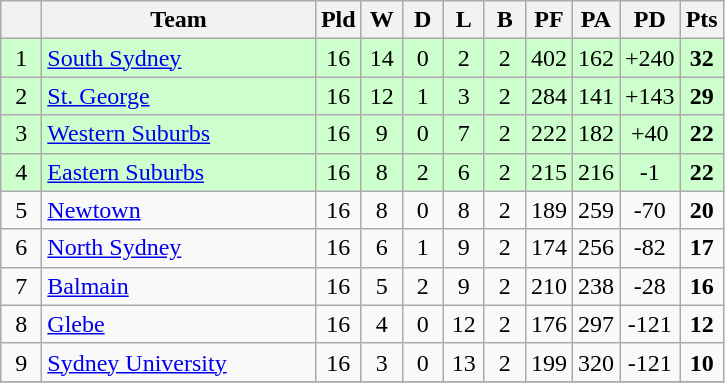<table class="wikitable" style="text-align:center;">
<tr>
<th width=20 abbr="Position"></th>
<th width=175>Team</th>
<th width=20 abbr="Played">Pld</th>
<th width=20 abbr="Won">W</th>
<th width=20 abbr="Drawn">D</th>
<th width=20 abbr="Lost">L</th>
<th width=20 abbr="Bye">B</th>
<th width=20 abbr="Points for">PF</th>
<th width=20 abbr="Points against">PA</th>
<th width=20 abbr="Points difference">PD</th>
<th width=20 abbr="Points">Pts</th>
</tr>
<tr style="background: #ccffcc;">
<td>1</td>
<td style="text-align:left;"> <a href='#'>South Sydney</a></td>
<td>16</td>
<td>14</td>
<td>0</td>
<td>2</td>
<td>2</td>
<td>402</td>
<td>162</td>
<td>+240</td>
<td><strong>32</strong></td>
</tr>
<tr style="background: #ccffcc;">
<td>2</td>
<td style="text-align:left;"> <a href='#'>St. George</a></td>
<td>16</td>
<td>12</td>
<td>1</td>
<td>3</td>
<td>2</td>
<td>284</td>
<td>141</td>
<td>+143</td>
<td><strong>29</strong></td>
</tr>
<tr style="background: #ccffcc;">
<td>3</td>
<td style="text-align:left;"> <a href='#'>Western Suburbs</a></td>
<td>16</td>
<td>9</td>
<td>0</td>
<td>7</td>
<td>2</td>
<td>222</td>
<td>182</td>
<td>+40</td>
<td><strong>22</strong></td>
</tr>
<tr style="background: #ccffcc;">
<td>4</td>
<td style="text-align:left;"> <a href='#'>Eastern Suburbs</a></td>
<td>16</td>
<td>8</td>
<td>2</td>
<td>6</td>
<td>2</td>
<td>215</td>
<td>216</td>
<td>-1</td>
<td><strong>22</strong></td>
</tr>
<tr>
<td>5</td>
<td style="text-align:left;"> <a href='#'>Newtown</a></td>
<td>16</td>
<td>8</td>
<td>0</td>
<td>8</td>
<td>2</td>
<td>189</td>
<td>259</td>
<td>-70</td>
<td><strong>20</strong></td>
</tr>
<tr>
<td>6</td>
<td style="text-align:left;"> <a href='#'>North Sydney</a></td>
<td>16</td>
<td>6</td>
<td>1</td>
<td>9</td>
<td>2</td>
<td>174</td>
<td>256</td>
<td>-82</td>
<td><strong>17</strong></td>
</tr>
<tr>
<td>7</td>
<td style="text-align:left;"> <a href='#'>Balmain</a></td>
<td>16</td>
<td>5</td>
<td>2</td>
<td>9</td>
<td>2</td>
<td>210</td>
<td>238</td>
<td>-28</td>
<td><strong>16</strong></td>
</tr>
<tr>
<td>8</td>
<td style="text-align:left;"> <a href='#'>Glebe</a></td>
<td>16</td>
<td>4</td>
<td>0</td>
<td>12</td>
<td>2</td>
<td>176</td>
<td>297</td>
<td>-121</td>
<td><strong>12</strong></td>
</tr>
<tr>
<td>9</td>
<td style="text-align:left;"> <a href='#'>Sydney University</a></td>
<td>16</td>
<td>3</td>
<td>0</td>
<td>13</td>
<td>2</td>
<td>199</td>
<td>320</td>
<td>-121</td>
<td><strong>10</strong></td>
</tr>
<tr>
</tr>
</table>
